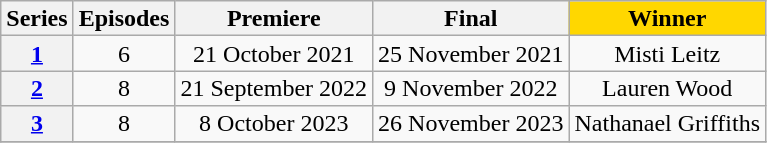<table class="wikitable"  style="text-align:center; line-height:16px;">
<tr>
<th scope="col">Series</th>
<th scope="col">Episodes</th>
<th scope="col">Premiere</th>
<th scope="col">Final</th>
<th style="background:gold;">Winner</th>
</tr>
<tr>
<th><a href='#'>1</a></th>
<td>6</td>
<td>21 October 2021</td>
<td>25 November 2021</td>
<td>Misti Leitz</td>
</tr>
<tr>
<th><a href='#'>2</a></th>
<td>8</td>
<td>21 September 2022</td>
<td>9 November 2022</td>
<td>Lauren Wood</td>
</tr>
<tr>
<th><a href='#'>3</a></th>
<td>8</td>
<td>8 October 2023</td>
<td>26 November 2023</td>
<td>Nathanael Griffiths</td>
</tr>
<tr>
</tr>
</table>
